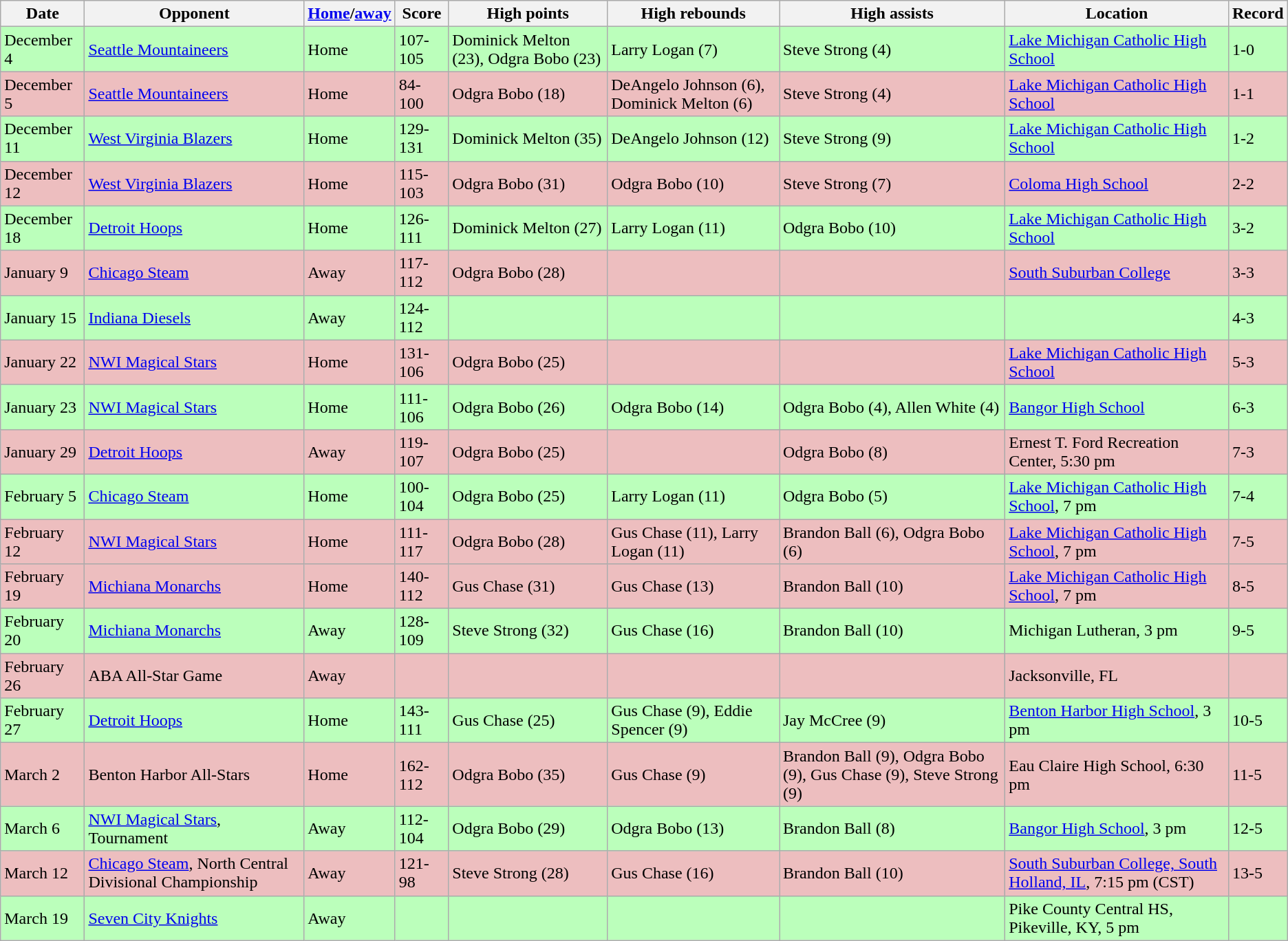<table class="wikitable">
<tr>
<th>Date</th>
<th>Opponent</th>
<th><a href='#'>Home</a>/<a href='#'>away</a></th>
<th>Score</th>
<th>High points</th>
<th>High rebounds</th>
<th>High assists</th>
<th>Location</th>
<th>Record</th>
</tr>
<tr bgcolor="#bbffbb">
<td>December 4</td>
<td><a href='#'>Seattle Mountaineers</a></td>
<td>Home</td>
<td>107-105</td>
<td>Dominick Melton (23), Odgra Bobo (23)</td>
<td>Larry Logan (7)</td>
<td>Steve Strong (4)</td>
<td><a href='#'>Lake Michigan Catholic High School</a></td>
<td>1-0</td>
</tr>
<tr bgcolor="#edbebf">
<td>December 5</td>
<td><a href='#'>Seattle Mountaineers</a></td>
<td>Home</td>
<td>84-100</td>
<td>Odgra Bobo (18)</td>
<td>DeAngelo Johnson (6), Dominick Melton (6)</td>
<td>Steve Strong (4)</td>
<td><a href='#'>Lake Michigan Catholic High School</a></td>
<td>1-1</td>
</tr>
<tr bgcolor="#bbffbb">
<td>December 11</td>
<td><a href='#'>West Virginia Blazers</a></td>
<td>Home</td>
<td>129-131</td>
<td>Dominick Melton (35)</td>
<td>DeAngelo Johnson (12)</td>
<td>Steve Strong (9)</td>
<td><a href='#'>Lake Michigan Catholic High School</a></td>
<td>1-2</td>
</tr>
<tr bgcolor="#edbebf">
<td>December 12</td>
<td><a href='#'>West Virginia Blazers</a></td>
<td>Home</td>
<td>115-103</td>
<td>Odgra Bobo (31)</td>
<td>Odgra Bobo (10)</td>
<td>Steve Strong (7)</td>
<td><a href='#'>Coloma High School</a></td>
<td>2-2</td>
</tr>
<tr bgcolor="#bbffbb">
<td>December 18</td>
<td><a href='#'>Detroit Hoops</a></td>
<td>Home</td>
<td>126-111</td>
<td>Dominick Melton (27)</td>
<td>Larry Logan (11)</td>
<td>Odgra Bobo (10)</td>
<td><a href='#'>Lake Michigan Catholic High School</a></td>
<td>3-2</td>
</tr>
<tr bgcolor="#edbebf">
<td>January 9</td>
<td><a href='#'>Chicago Steam</a></td>
<td>Away</td>
<td>117-112</td>
<td>Odgra Bobo (28)</td>
<td></td>
<td></td>
<td><a href='#'>South Suburban College</a></td>
<td>3-3</td>
</tr>
<tr bgcolor="#bbffbb">
<td>January 15</td>
<td><a href='#'>Indiana Diesels</a></td>
<td>Away</td>
<td>124-112</td>
<td></td>
<td></td>
<td></td>
<td></td>
<td>4-3</td>
</tr>
<tr bgcolor="#edbebf">
<td>January 22</td>
<td><a href='#'>NWI Magical Stars</a></td>
<td>Home</td>
<td>131-106</td>
<td>Odgra Bobo (25)</td>
<td></td>
<td></td>
<td><a href='#'>Lake Michigan Catholic High School</a></td>
<td>5-3</td>
</tr>
<tr bgcolor="#bbffbb">
<td>January 23</td>
<td><a href='#'>NWI Magical Stars</a></td>
<td>Home</td>
<td>111-106</td>
<td>Odgra Bobo (26)</td>
<td>Odgra Bobo (14)</td>
<td>Odgra Bobo (4), Allen White (4)</td>
<td><a href='#'>Bangor High School</a></td>
<td>6-3</td>
</tr>
<tr bgcolor="#edbebf">
<td>January 29</td>
<td><a href='#'>Detroit Hoops</a></td>
<td>Away</td>
<td>119-107</td>
<td>Odgra Bobo (25)</td>
<td></td>
<td>Odgra Bobo (8)</td>
<td>Ernest T. Ford Recreation Center, 5:30 pm</td>
<td>7-3</td>
</tr>
<tr bgcolor="#bbffbb">
<td>February 5</td>
<td><a href='#'>Chicago Steam</a></td>
<td>Home</td>
<td>100-104</td>
<td>Odgra Bobo (25)</td>
<td>Larry Logan (11)</td>
<td>Odgra Bobo (5)</td>
<td><a href='#'>Lake Michigan Catholic High School</a>, 7 pm</td>
<td>7-4</td>
</tr>
<tr bgcolor="#edbebf">
<td>February 12</td>
<td><a href='#'>NWI Magical Stars</a></td>
<td>Home</td>
<td>111-117</td>
<td>Odgra Bobo (28)</td>
<td>Gus Chase (11), Larry Logan (11)</td>
<td>Brandon Ball (6), Odgra Bobo (6)</td>
<td><a href='#'>Lake Michigan Catholic High School</a>, 7 pm</td>
<td>7-5</td>
</tr>
<tr bgcolor="#edbebf">
<td>February 19</td>
<td><a href='#'>Michiana Monarchs</a></td>
<td>Home</td>
<td>140-112</td>
<td>Gus Chase (31)</td>
<td>Gus Chase (13)</td>
<td>Brandon Ball (10)</td>
<td><a href='#'>Lake Michigan Catholic High School</a>, 7 pm</td>
<td>8-5</td>
</tr>
<tr bgcolor="#bbffbb">
<td>February 20</td>
<td><a href='#'>Michiana Monarchs</a></td>
<td>Away</td>
<td>128-109</td>
<td>Steve Strong (32)</td>
<td>Gus Chase (16)</td>
<td>Brandon Ball (10)</td>
<td>Michigan Lutheran, 3 pm</td>
<td>9-5</td>
</tr>
<tr bgcolor="#edbebf">
<td>February 26</td>
<td>ABA All-Star Game</td>
<td>Away</td>
<td></td>
<td></td>
<td></td>
<td></td>
<td>Jacksonville, FL</td>
<td></td>
</tr>
<tr bgcolor="#bbffbb">
<td>February 27</td>
<td><a href='#'>Detroit Hoops</a></td>
<td>Home</td>
<td>143-111</td>
<td>Gus Chase (25)</td>
<td>Gus Chase (9), Eddie Spencer (9)</td>
<td>Jay McCree (9)</td>
<td><a href='#'>Benton Harbor High School</a>, 3 pm</td>
<td>10-5</td>
</tr>
<tr bgcolor="#edbebf">
<td>March 2</td>
<td>Benton Harbor All-Stars</td>
<td>Home</td>
<td>162-112</td>
<td>Odgra Bobo (35)</td>
<td>Gus Chase (9)</td>
<td>Brandon Ball (9), Odgra Bobo (9), Gus Chase (9), Steve Strong (9)</td>
<td>Eau Claire High School, 6:30 pm</td>
<td>11-5</td>
</tr>
<tr bgcolor="#bbffbb">
<td>March 6</td>
<td><a href='#'>NWI Magical Stars</a>, Tournament</td>
<td>Away</td>
<td>112-104</td>
<td>Odgra Bobo (29)</td>
<td>Odgra Bobo (13)</td>
<td>Brandon Ball (8)</td>
<td><a href='#'>Bangor High School</a>, 3 pm</td>
<td>12-5</td>
</tr>
<tr bgcolor="#edbebf">
<td>March 12</td>
<td><a href='#'>Chicago Steam</a>, North Central Divisional Championship</td>
<td>Away</td>
<td>121-98</td>
<td>Steve Strong (28)</td>
<td>Gus Chase (16)</td>
<td>Brandon Ball (10)</td>
<td><a href='#'>South Suburban College, South Holland, IL</a>, 7:15 pm (CST)</td>
<td>13-5</td>
</tr>
<tr bgcolor="#bbffbb">
<td>March 19</td>
<td><a href='#'>Seven City Knights</a></td>
<td>Away</td>
<td></td>
<td></td>
<td></td>
<td></td>
<td>Pike County Central HS, Pikeville, KY, 5 pm</td>
<td></td>
</tr>
</table>
